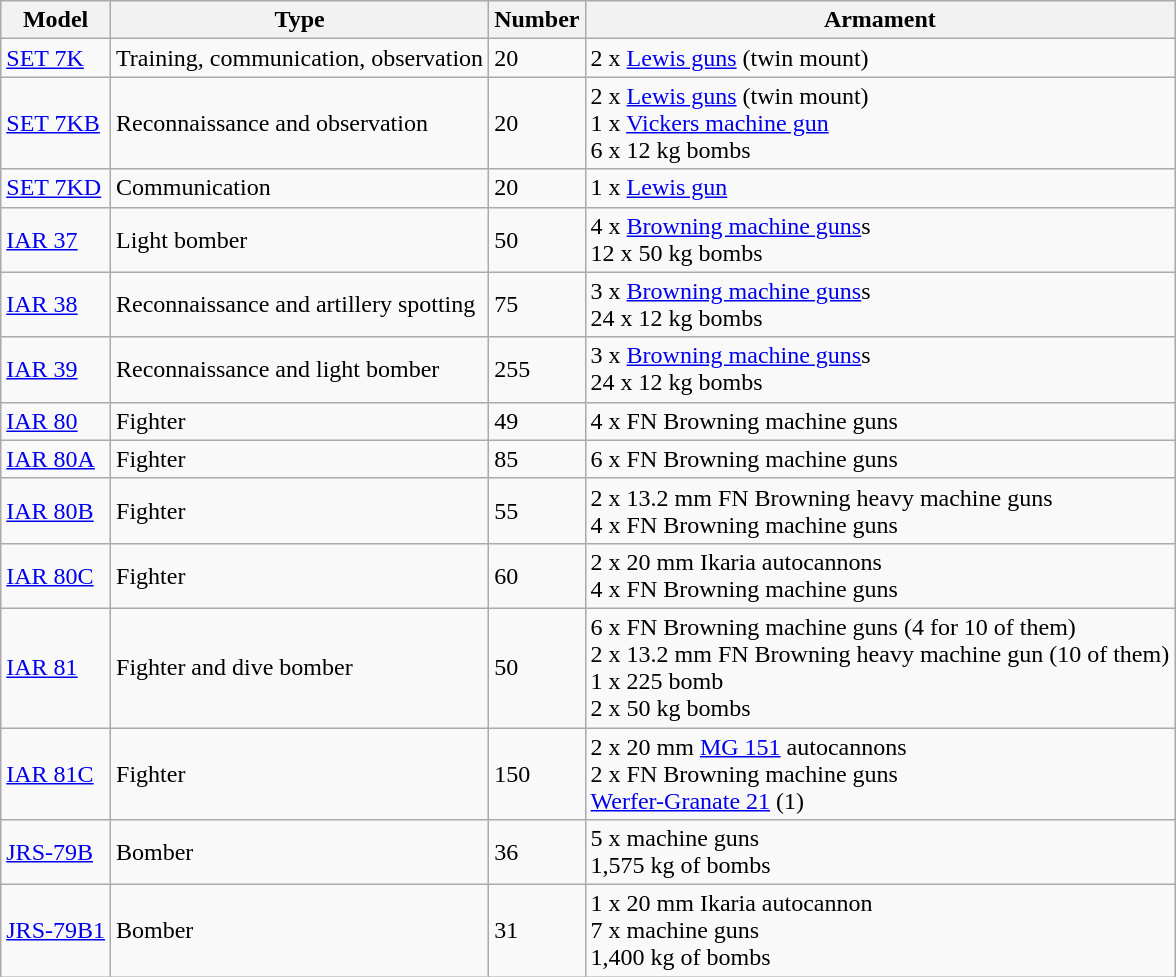<table class="wikitable">
<tr>
<th>Model</th>
<th>Type</th>
<th>Number</th>
<th>Armament</th>
</tr>
<tr>
<td><a href='#'>SET 7K</a></td>
<td>Training, communication, observation</td>
<td>20</td>
<td>2 x <a href='#'>Lewis guns</a> (twin mount)</td>
</tr>
<tr>
<td><a href='#'>SET 7KB</a></td>
<td>Reconnaissance and observation</td>
<td>20</td>
<td>2 x <a href='#'>Lewis guns</a> (twin mount)<br>1 x <a href='#'>Vickers machine gun</a><br>6 x 12 kg bombs</td>
</tr>
<tr>
<td><a href='#'>SET 7KD</a></td>
<td>Communication</td>
<td>20</td>
<td>1 x <a href='#'>Lewis gun</a></td>
</tr>
<tr>
<td><a href='#'>IAR 37</a></td>
<td>Light bomber</td>
<td>50</td>
<td>4 x <a href='#'>Browning machine guns</a>s<br>12 x 50 kg bombs</td>
</tr>
<tr>
<td><a href='#'>IAR 38</a></td>
<td>Reconnaissance and artillery spotting</td>
<td>75</td>
<td>3 x <a href='#'>Browning machine guns</a>s<br>24 x 12 kg bombs</td>
</tr>
<tr>
<td><a href='#'>IAR 39</a></td>
<td>Reconnaissance and light bomber</td>
<td>255</td>
<td>3 x <a href='#'>Browning machine guns</a>s<br>24 x 12 kg bombs</td>
</tr>
<tr>
<td><a href='#'>IAR 80</a></td>
<td>Fighter</td>
<td>49</td>
<td>4 x FN Browning machine guns</td>
</tr>
<tr>
<td><a href='#'>IAR 80A</a></td>
<td>Fighter</td>
<td>85</td>
<td>6 x FN Browning machine guns</td>
</tr>
<tr>
<td><a href='#'>IAR 80B</a></td>
<td>Fighter</td>
<td>55</td>
<td>2 x 13.2 mm FN Browning heavy machine guns<br>4 x FN Browning machine guns</td>
</tr>
<tr>
<td><a href='#'>IAR 80C</a></td>
<td>Fighter</td>
<td>60</td>
<td>2 x 20 mm Ikaria autocannons<br>4 x FN Browning machine guns</td>
</tr>
<tr>
<td><a href='#'>IAR 81</a></td>
<td>Fighter and dive bomber</td>
<td>50</td>
<td>6 x FN Browning machine guns (4 for 10 of them)<br>2 x 13.2 mm FN Browning heavy machine gun (10 of them)<br>1 x 225 bomb<br>2 x 50 kg bombs</td>
</tr>
<tr>
<td><a href='#'>IAR 81C</a></td>
<td>Fighter</td>
<td>150</td>
<td>2 x 20 mm <a href='#'>MG 151</a> autocannons<br>2 x FN Browning machine guns<br><a href='#'>Werfer-Granate 21</a> (1)</td>
</tr>
<tr>
<td><a href='#'>JRS-79B</a></td>
<td>Bomber</td>
<td>36</td>
<td>5 x machine guns<br>1,575 kg of bombs</td>
</tr>
<tr>
<td><a href='#'>JRS-79B1</a></td>
<td>Bomber</td>
<td>31</td>
<td>1 x 20 mm Ikaria autocannon<br>7 x machine guns<br>1,400 kg of bombs</td>
</tr>
</table>
